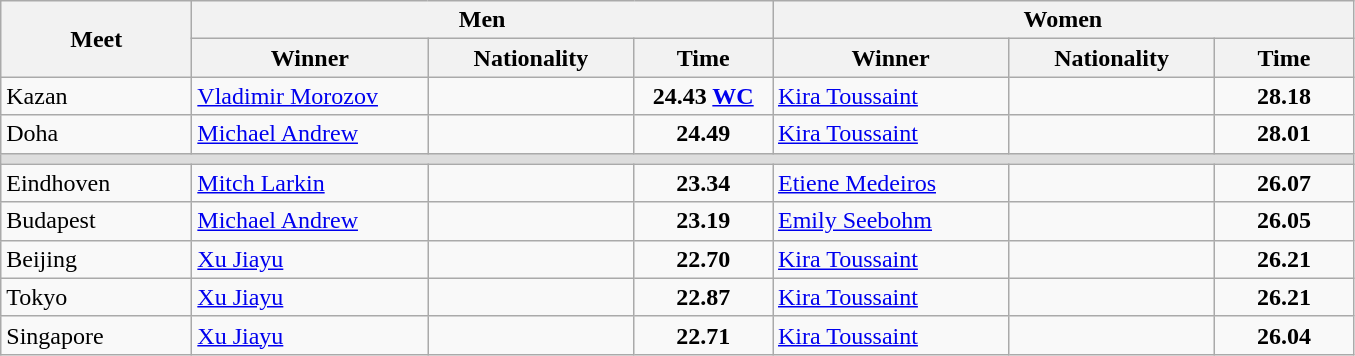<table class="wikitable">
<tr>
<th width=120 rowspan=2>Meet</th>
<th colspan=3>Men</th>
<th colspan=3>Women</th>
</tr>
<tr>
<th width=150>Winner</th>
<th width=130>Nationality</th>
<th width=85>Time</th>
<th width=150>Winner</th>
<th width=130>Nationality</th>
<th width=85>Time</th>
</tr>
<tr>
<td>Kazan</td>
<td><a href='#'>Vladimir Morozov</a></td>
<td></td>
<td align=center><strong>24.43 <a href='#'>WC</a></strong></td>
<td><a href='#'>Kira Toussaint</a></td>
<td></td>
<td align=center><strong>28.18</strong></td>
</tr>
<tr>
<td>Doha</td>
<td><a href='#'>Michael Andrew</a></td>
<td></td>
<td align=center><strong>24.49</strong></td>
<td><a href='#'>Kira Toussaint</a></td>
<td></td>
<td align=center><strong>28.01</strong></td>
</tr>
<tr bgcolor=#DDDDDD>
<td colspan=7></td>
</tr>
<tr>
<td>Eindhoven</td>
<td><a href='#'>Mitch Larkin</a></td>
<td></td>
<td align=center><strong>23.34</strong></td>
<td><a href='#'>Etiene Medeiros</a></td>
<td></td>
<td align=center><strong>26.07</strong></td>
</tr>
<tr>
<td>Budapest</td>
<td><a href='#'>Michael Andrew</a></td>
<td></td>
<td align=center><strong>23.19</strong></td>
<td><a href='#'>Emily Seebohm</a></td>
<td></td>
<td align=center><strong>26.05</strong></td>
</tr>
<tr>
<td>Beijing</td>
<td><a href='#'>Xu Jiayu</a></td>
<td></td>
<td align=center><strong>22.70</strong></td>
<td><a href='#'>Kira Toussaint</a></td>
<td></td>
<td align=center><strong>26.21</strong></td>
</tr>
<tr>
<td>Tokyo</td>
<td><a href='#'>Xu Jiayu</a></td>
<td></td>
<td align=center><strong>22.87</strong></td>
<td><a href='#'>Kira Toussaint</a></td>
<td></td>
<td align=center><strong>26.21</strong></td>
</tr>
<tr>
<td>Singapore</td>
<td><a href='#'>Xu Jiayu</a></td>
<td></td>
<td align=center><strong>22.71</strong></td>
<td><a href='#'>Kira Toussaint</a></td>
<td></td>
<td align=center><strong>26.04</strong></td>
</tr>
</table>
